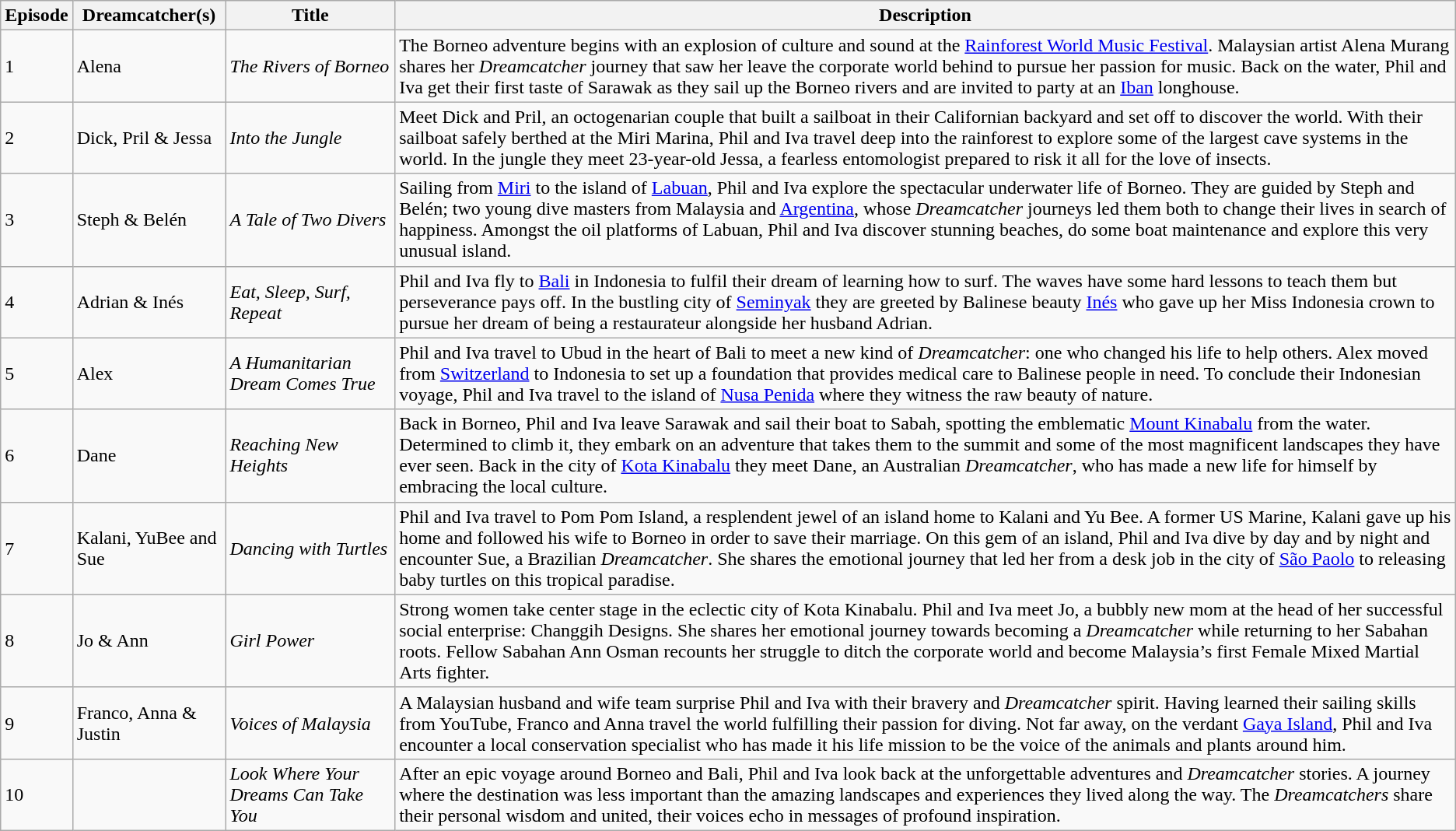<table class="wikitable mw-collapsible mw-collapsed">
<tr>
<th>Episode</th>
<th>Dreamcatcher(s)</th>
<th>Title</th>
<th>Description</th>
</tr>
<tr>
<td>1</td>
<td>Alena</td>
<td><em>The Rivers of Borneo</em></td>
<td>The Borneo adventure begins with an explosion of culture and sound at the <a href='#'>Rainforest World Music Festival</a>. Malaysian artist Alena Murang shares her <em>Dreamcatcher</em> journey that saw her leave the corporate world behind to pursue her passion for music. Back on the water, Phil and Iva get their first taste of Sarawak as they sail up the Borneo rivers and are invited to party at an <a href='#'>Iban</a> longhouse.</td>
</tr>
<tr>
<td>2</td>
<td>Dick, Pril & Jessa</td>
<td><em>Into the Jungle</em></td>
<td>Meet Dick and Pril, an octogenarian couple that built a sailboat in their Californian backyard and set off to discover the world. With their sailboat safely berthed at the Miri Marina, Phil and Iva travel deep into the rainforest to explore some of the largest cave systems in the world. In the jungle they meet 23-year-old Jessa, a fearless entomologist prepared to risk it all for the love of insects.</td>
</tr>
<tr>
<td>3</td>
<td>Steph & Belén</td>
<td><em>A Tale of Two Divers</em></td>
<td>Sailing from <a href='#'>Miri</a> to the island of <a href='#'>Labuan</a>, Phil and Iva explore the spectacular underwater life of Borneo. They are guided by Steph and Belén; two young dive masters from Malaysia and <a href='#'>Argentina</a>, whose <em>Dreamcatcher</em> journeys led them both to change their lives in search of happiness. Amongst the oil platforms of Labuan, Phil and Iva discover stunning beaches, do some boat maintenance and explore this very unusual island.</td>
</tr>
<tr>
<td>4</td>
<td>Adrian & Inés</td>
<td><em>Eat, Sleep, Surf, Repeat</em></td>
<td>Phil and Iva fly to <a href='#'>Bali</a> in Indonesia to fulfil their dream of learning how to surf. The waves have some hard lessons to teach them but perseverance pays off. In the bustling city of <a href='#'>Seminyak</a> they are greeted by Balinese beauty <a href='#'>Inés</a> who gave up her Miss Indonesia crown to pursue her dream of being a restaurateur alongside her husband Adrian.</td>
</tr>
<tr>
<td>5</td>
<td>Alex</td>
<td><em>A Humanitarian Dream Comes True</em></td>
<td>Phil and Iva travel to Ubud in the heart of Bali to meet a new kind of <em>Dreamcatcher</em>: one who changed his life to help others. Alex moved from <a href='#'>Switzerland</a> to Indonesia to set up a foundation that provides medical care to Balinese people in need. To conclude their Indonesian voyage, Phil and Iva travel to the island of <a href='#'>Nusa Penida</a> where they witness the raw beauty of nature.</td>
</tr>
<tr>
<td>6</td>
<td>Dane</td>
<td><em>Reaching New Heights</em></td>
<td>Back in Borneo, Phil and Iva leave Sarawak and sail their boat to Sabah, spotting the emblematic <a href='#'>Mount Kinabalu</a> from the water. Determined to climb it, they embark on an adventure that takes them to the summit and some of the most magnificent landscapes they have ever seen. Back in the city of <a href='#'>Kota Kinabalu</a> they meet Dane, an Australian <em>Dreamcatcher</em>, who has made a new life for himself by embracing the local culture.</td>
</tr>
<tr>
<td>7</td>
<td>Kalani, YuBee and Sue</td>
<td><em>Dancing with Turtles</em></td>
<td>Phil and Iva travel to Pom Pom Island, a resplendent jewel of an island home to Kalani and Yu Bee. A former US Marine, Kalani gave up his home and followed his wife to Borneo in order to save their marriage. On this gem of an island, Phil and Iva dive by day and by night and encounter Sue, a Brazilian <em>Dreamcatcher</em>. She shares the emotional journey that led her from a desk job in the city of <a href='#'>São Paolo</a> to releasing baby turtles on this tropical paradise.</td>
</tr>
<tr>
<td>8</td>
<td>Jo & Ann</td>
<td><em>Girl Power</em></td>
<td>Strong women take center stage in the eclectic city of Kota Kinabalu. Phil and Iva meet Jo, a bubbly new mom at the head of her successful social enterprise: Changgih Designs. She shares her emotional journey towards becoming a <em>Dreamcatcher</em> while returning to her Sabahan roots. Fellow Sabahan Ann Osman recounts her struggle to ditch the corporate world and become Malaysia’s first Female Mixed Martial Arts fighter.</td>
</tr>
<tr>
<td>9</td>
<td>Franco, Anna & Justin</td>
<td><em>Voices of Malaysia</em></td>
<td>A Malaysian husband and wife team surprise Phil and Iva with their bravery and <em>Dreamcatcher</em> spirit. Having learned their sailing skills from YouTube, Franco and Anna travel the world fulfilling their passion for diving. Not far away, on the verdant <a href='#'>Gaya Island</a>, Phil and Iva encounter a local conservation specialist who has made it his life mission to be the voice of the animals and plants around him.</td>
</tr>
<tr>
<td>10</td>
<td></td>
<td><em>Look Where Your Dreams Can Take You</em></td>
<td>After an epic voyage around Borneo and Bali, Phil and Iva look back at the unforgettable adventures and <em>Dreamcatcher</em> stories. A journey where the destination was less important than the amazing landscapes and experiences they lived along the way. The <em>Dreamcatchers</em> share their personal wisdom and united, their voices echo in messages of profound inspiration.</td>
</tr>
</table>
